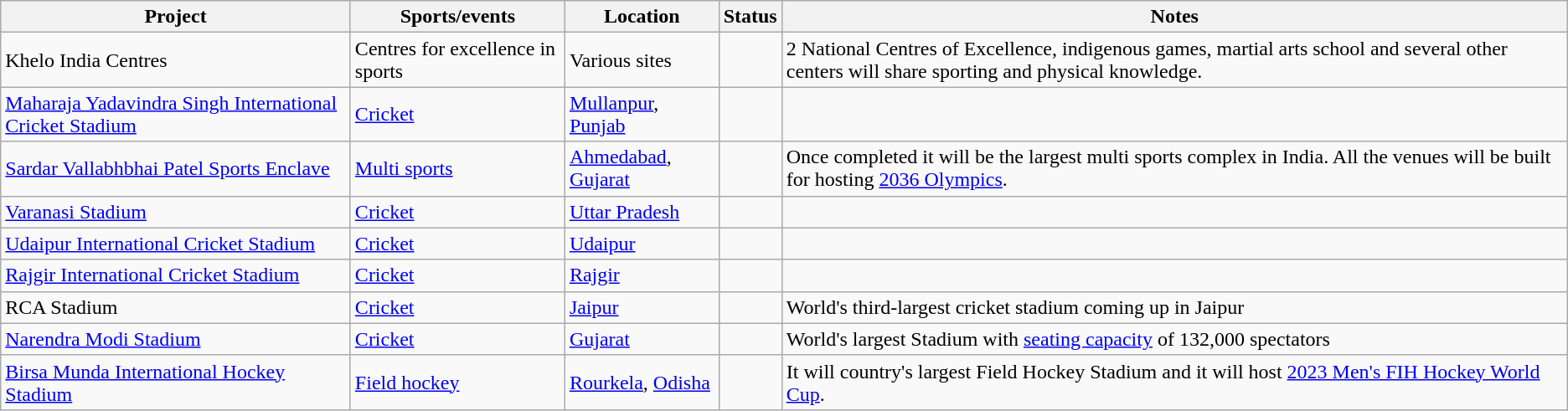<table class="wikitable sortable">
<tr>
<th>Project</th>
<th>Sports/events</th>
<th>Location</th>
<th>Status</th>
<th>Notes</th>
</tr>
<tr>
<td>Khelo India Centres</td>
<td>Centres for excellence in sports</td>
<td>Various sites</td>
<td></td>
<td>2 National Centres of Excellence, indigenous games, martial arts school and several other centers will share sporting and physical knowledge.</td>
</tr>
<tr>
<td><a href='#'>Maharaja Yadavindra Singh International Cricket Stadium</a></td>
<td><a href='#'>Cricket</a></td>
<td><a href='#'>Mullanpur</a>, <a href='#'>Punjab</a></td>
<td></td>
<td></td>
</tr>
<tr>
<td><a href='#'>Sardar Vallabhbhai Patel Sports Enclave</a></td>
<td><a href='#'>Multi sports</a></td>
<td><a href='#'>Ahmedabad</a>, <a href='#'>Gujarat</a></td>
<td></td>
<td>Once completed it will be the largest multi sports complex in India. All the venues will be built for hosting <a href='#'>2036 Olympics</a>.</td>
</tr>
<tr>
<td><a href='#'>Varanasi Stadium</a></td>
<td><a href='#'>Cricket</a></td>
<td><a href='#'>Uttar Pradesh</a></td>
<td></td>
<td></td>
</tr>
<tr>
<td><a href='#'>Udaipur International Cricket Stadium</a></td>
<td><a href='#'>Cricket</a></td>
<td><a href='#'>Udaipur</a></td>
<td></td>
<td></td>
</tr>
<tr>
<td><a href='#'>Rajgir International Cricket Stadium</a></td>
<td><a href='#'>Cricket</a></td>
<td><a href='#'>Rajgir</a></td>
<td></td>
<td></td>
</tr>
<tr>
<td>RCA Stadium</td>
<td><a href='#'>Cricket</a></td>
<td><a href='#'>Jaipur</a></td>
<td></td>
<td>World's third-largest cricket stadium coming up in Jaipur</td>
</tr>
<tr>
<td><a href='#'>Narendra Modi Stadium</a></td>
<td><a href='#'>Cricket</a></td>
<td><a href='#'>Gujarat</a></td>
<td></td>
<td>World's largest Stadium with <a href='#'>seating capacity</a> of 132,000 spectators</td>
</tr>
<tr>
<td><a href='#'>Birsa Munda International Hockey Stadium</a></td>
<td><a href='#'>Field hockey</a></td>
<td><a href='#'>Rourkela</a>, <a href='#'>Odisha</a></td>
<td></td>
<td>It will country's largest Field Hockey Stadium and it will host <a href='#'>2023 Men's FIH Hockey World Cup</a>.</td>
</tr>
</table>
